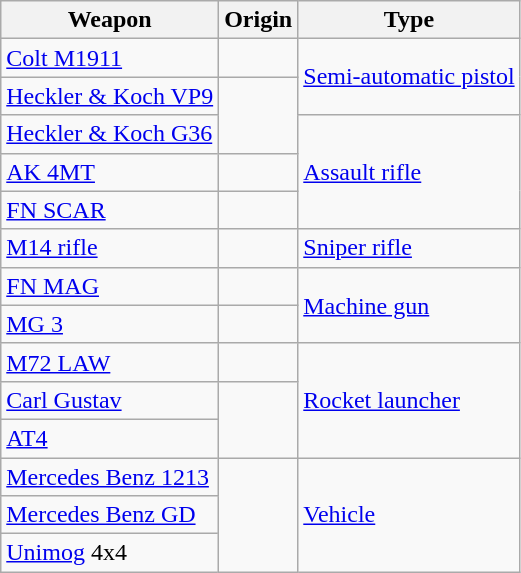<table class="wikitable">
<tr>
<th>Weapon</th>
<th>Origin</th>
<th>Type</th>
</tr>
<tr>
<td><a href='#'>Colt M1911</a></td>
<td></td>
<td rowspan="2"><a href='#'>Semi-automatic pistol</a></td>
</tr>
<tr>
<td><a href='#'>Heckler & Koch VP9</a></td>
<td rowspan="2"></td>
</tr>
<tr>
<td><a href='#'>Heckler & Koch G36</a></td>
<td rowspan="3"><a href='#'>Assault rifle</a></td>
</tr>
<tr>
<td><a href='#'>AK 4MT</a></td>
<td></td>
</tr>
<tr>
<td><a href='#'>FN SCAR</a></td>
<td></td>
</tr>
<tr>
<td><a href='#'>M14 rifle</a></td>
<td></td>
<td><a href='#'>Sniper rifle</a></td>
</tr>
<tr>
<td><a href='#'>FN MAG</a></td>
<td></td>
<td rowspan="2"><a href='#'>Machine gun</a></td>
</tr>
<tr>
<td><a href='#'>MG 3</a></td>
<td></td>
</tr>
<tr>
<td><a href='#'>M72 LAW</a></td>
<td></td>
<td rowspan="3"><a href='#'>Rocket launcher</a></td>
</tr>
<tr>
<td><a href='#'>Carl Gustav</a></td>
<td rowspan="2"></td>
</tr>
<tr>
<td><a href='#'>AT4</a></td>
</tr>
<tr>
<td><a href='#'>Mercedes Benz 1213</a></td>
<td rowspan="3"></td>
<td rowspan="3"><a href='#'>Vehicle</a></td>
</tr>
<tr>
<td><a href='#'>Mercedes Benz GD</a></td>
</tr>
<tr>
<td><a href='#'>Unimog</a> 4x4</td>
</tr>
</table>
